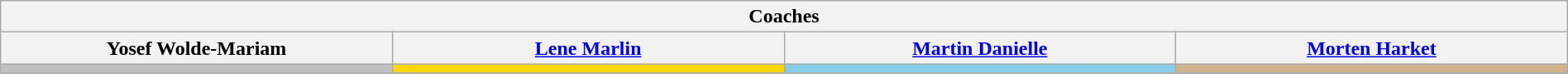<table class="wikitable nowrap" style="text-align:center; width:100%">
<tr>
<th colspan="4">Coaches</th>
</tr>
<tr>
<th width="25%">Yosef Wolde-Mariam</th>
<th width="25%"><a href='#'>Lene Marlin</a></th>
<th width="25%"><a href='#'>Martin Danielle</a></th>
<th width="25%"><a href='#'>Morten Harket</a></th>
</tr>
<tr>
<td style="background:silver"></td>
<td style="background:gold"></td>
<td style="background:skyblue"></td>
<td style="background:tan"></td>
</tr>
<tr>
</tr>
</table>
